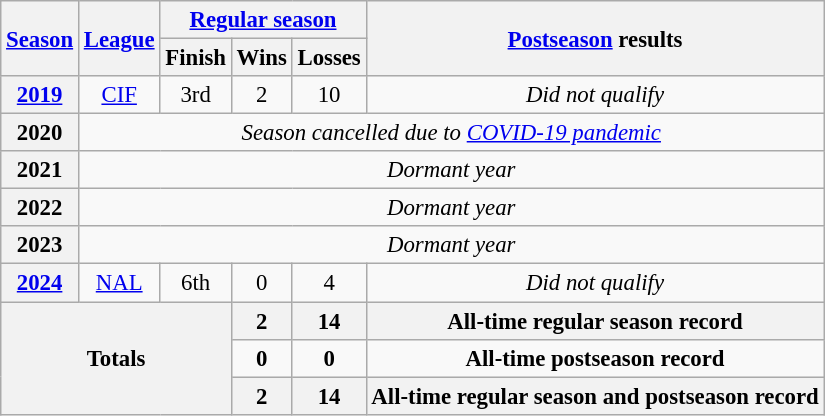<table class="wikitable" style="text-align:center; font-size: 95%;">
<tr>
<th rowspan="2"><a href='#'>Season</a></th>
<th rowspan="2"><a href='#'>League</a></th>
<th colspan="3"><a href='#'>Regular season</a></th>
<th rowspan="2"><a href='#'>Postseason</a> results</th>
</tr>
<tr>
<th>Finish</th>
<th>Wins</th>
<th>Losses</th>
</tr>
<tr>
<th><a href='#'>2019</a></th>
<td><a href='#'>CIF</a></td>
<td>3rd</td>
<td>2</td>
<td>10</td>
<td><em>Did not qualify</em></td>
</tr>
<tr>
<th>2020</th>
<td colspan=5><em>Season cancelled due to <a href='#'>COVID-19 pandemic</a></em></td>
</tr>
<tr>
<th>2021</th>
<td colspan="5"><em>Dormant year</em></td>
</tr>
<tr>
<th>2022</th>
<td colspan="5"><em>Dormant year</em></td>
</tr>
<tr>
<th>2023</th>
<td colspan="5"><em>Dormant year</em></td>
</tr>
<tr>
<th><a href='#'>2024</a></th>
<td><a href='#'>NAL</a></td>
<td>6th</td>
<td>0</td>
<td>4</td>
<td><em>Did not qualify</em></td>
</tr>
<tr>
<th rowspan="3" colspan="3">Totals</th>
<th>2</th>
<th>14</th>
<th>All-time regular season record</th>
</tr>
<tr>
<td><strong>0</strong></td>
<td><strong>0</strong></td>
<td><strong>All-time postseason record</strong></td>
</tr>
<tr>
<th>2</th>
<th>14</th>
<th>All-time regular season and postseason record</th>
</tr>
</table>
